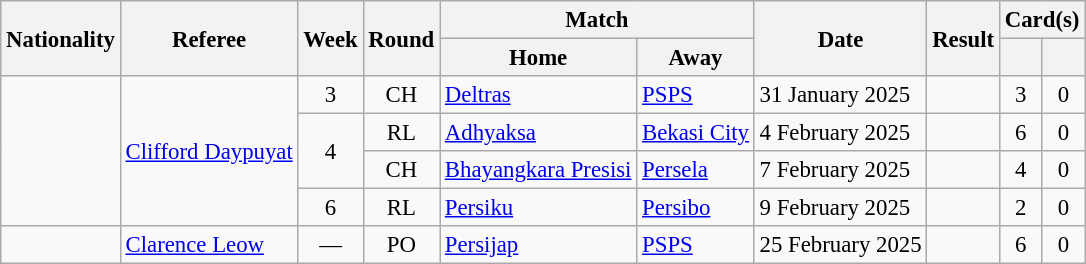<table class="wikitable" style="font-size:95%;">
<tr>
<th rowspan="2">Nationality</th>
<th rowspan="2">Referee</th>
<th rowspan="2">Week</th>
<th rowspan="2">Round</th>
<th colspan="2">Match</th>
<th rowspan="2">Date</th>
<th rowspan="2">Result</th>
<th colspan="2">Card(s)</th>
</tr>
<tr>
<th>Home</th>
<th>Away</th>
<th></th>
<th></th>
</tr>
<tr>
<td rowspan="4"></td>
<td rowspan="4"><a href='#'>Clifford Daypuyat</a></td>
<td align=center>3</td>
<td align=center>CH</td>
<td><a href='#'>Deltras</a></td>
<td><a href='#'>PSPS</a></td>
<td>31 January 2025</td>
<td></td>
<td align=center>3</td>
<td align=center>0</td>
</tr>
<tr>
<td rowspan="2" align=center>4</td>
<td align=center>RL</td>
<td><a href='#'>Adhyaksa</a></td>
<td><a href='#'>Bekasi City</a></td>
<td>4 February 2025</td>
<td></td>
<td align=center>6</td>
<td align=center>0</td>
</tr>
<tr>
<td align=center>CH</td>
<td><a href='#'>Bhayangkara Presisi</a></td>
<td><a href='#'>Persela</a></td>
<td>7 February 2025</td>
<td></td>
<td align=center>4</td>
<td align=center>0</td>
</tr>
<tr>
<td align=center>6</td>
<td align=center>RL</td>
<td><a href='#'>Persiku</a></td>
<td><a href='#'>Persibo</a></td>
<td>9 February 2025</td>
<td></td>
<td align=center>2</td>
<td align=center>0</td>
</tr>
<tr>
<td></td>
<td><a href='#'>Clarence Leow</a></td>
<td align=center>—</td>
<td align=center>PO</td>
<td><a href='#'>Persijap</a></td>
<td><a href='#'>PSPS</a></td>
<td>25 February 2025</td>
<td></td>
<td align=center>6</td>
<td align=center>0</td>
</tr>
</table>
